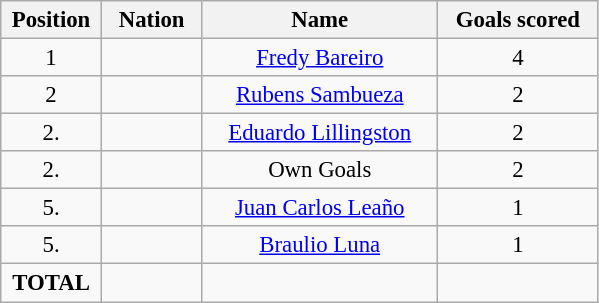<table class="wikitable" style="font-size: 95%; text-align: center;">
<tr>
<th width=60>Position</th>
<th width=60>Nation</th>
<th width=150>Name</th>
<th width=100>Goals scored</th>
</tr>
<tr>
<td>1</td>
<td></td>
<td><a href='#'>Fredy Bareiro</a></td>
<td>4</td>
</tr>
<tr>
<td>2</td>
<td></td>
<td><a href='#'>Rubens Sambueza</a></td>
<td>2</td>
</tr>
<tr>
<td>2.</td>
<td></td>
<td><a href='#'>Eduardo Lillingston</a></td>
<td>2</td>
</tr>
<tr>
<td>2.</td>
<td></td>
<td>Own Goals</td>
<td>2</td>
</tr>
<tr>
<td>5.</td>
<td></td>
<td><a href='#'>Juan Carlos Leaño</a></td>
<td>1</td>
</tr>
<tr>
<td>5.</td>
<td></td>
<td><a href='#'>Braulio Luna</a></td>
<td>1</td>
</tr>
<tr>
<td><strong>TOTAL</strong></td>
<td></td>
<td></td>
<td></td>
</tr>
</table>
